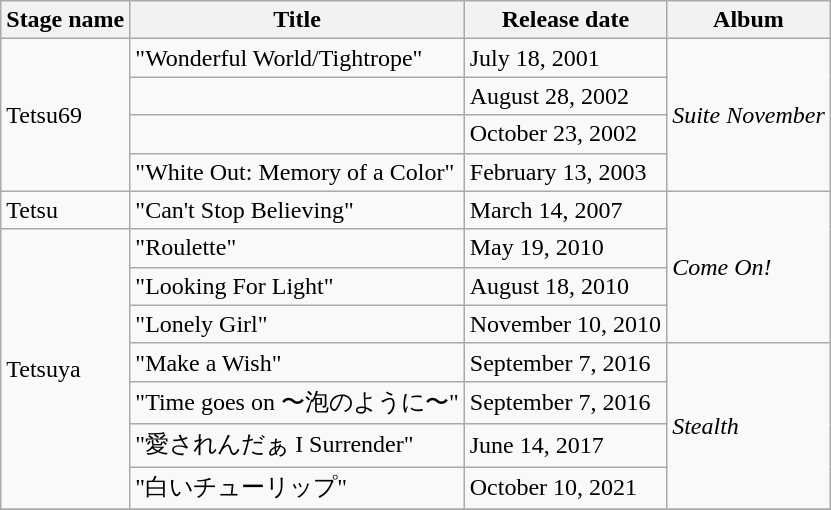<table class="wikitable">
<tr>
<th>Stage name</th>
<th>Title</th>
<th>Release date</th>
<th>Album</th>
</tr>
<tr>
<td rowspan="4">Tetsu69</td>
<td>"Wonderful World/Tightrope"</td>
<td>July 18, 2001</td>
<td rowspan="4"><em>Suite November</em></td>
</tr>
<tr>
<td></td>
<td>August 28, 2002</td>
</tr>
<tr>
<td></td>
<td>October 23, 2002</td>
</tr>
<tr>
<td>"White Out: Memory of a Color"</td>
<td>February 13, 2003</td>
</tr>
<tr>
<td>Tetsu</td>
<td>"Can't Stop Believing"</td>
<td>March 14, 2007</td>
<td rowspan="4"><em>Come On!</em></td>
</tr>
<tr>
<td rowspan="7">Tetsuya</td>
<td>"Roulette"</td>
<td>May 19, 2010</td>
</tr>
<tr>
<td>"Looking For Light"</td>
<td>August 18, 2010</td>
</tr>
<tr>
<td>"Lonely Girl"</td>
<td>November 10, 2010</td>
</tr>
<tr>
<td>"Make a Wish"</td>
<td>September 7, 2016</td>
<td rowspan="4"><em>Stealth</em></td>
</tr>
<tr>
<td>"Time goes on 〜泡のように〜"</td>
<td>September 7, 2016</td>
</tr>
<tr>
<td>"愛されんだぁ I Surrender"</td>
<td>June 14, 2017</td>
</tr>
<tr>
<td>"白いチューリップ"</td>
<td>October 10, 2021</td>
</tr>
<tr>
</tr>
</table>
